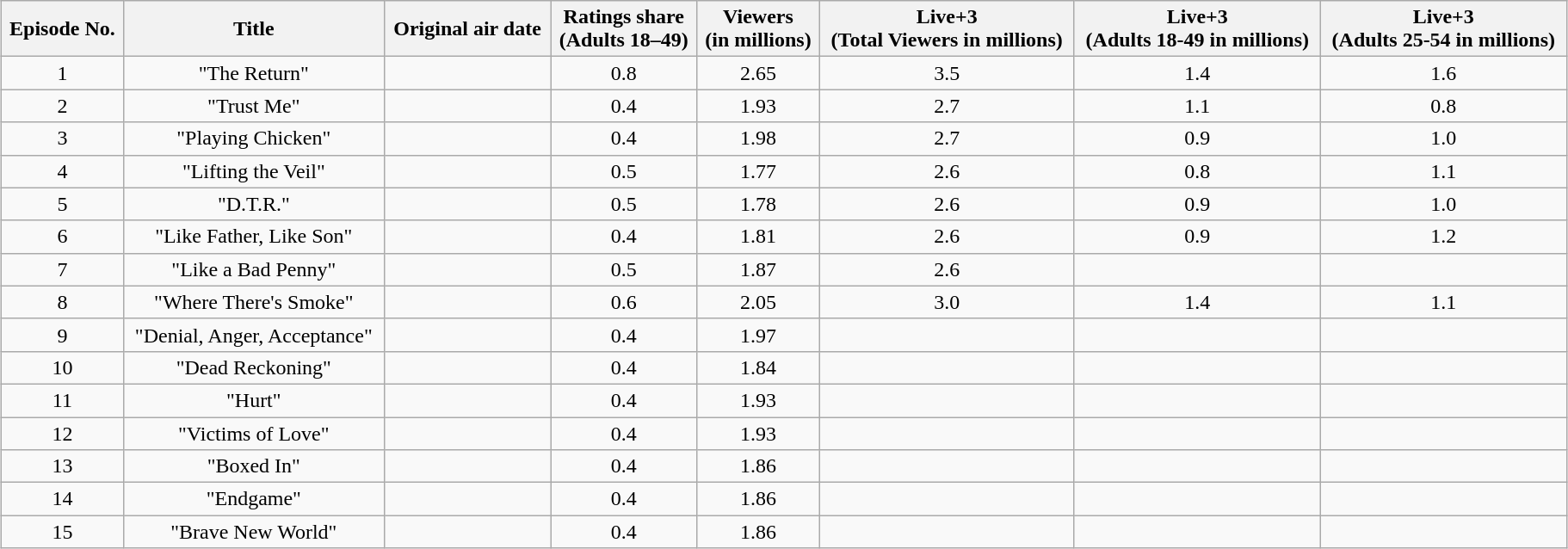<table class="wikitable" style="text-align:center; width: 96%; margin-left: auto; margin-right: auto;">
<tr>
<th>Episode No.</th>
<th>Title</th>
<th>Original air date</th>
<th>Ratings share<br>(Adults 18–49)</th>
<th>Viewers<br>(in millions)</th>
<th>Live+3 <br>(Total Viewers in millions)</th>
<th>Live+3 <br>(Adults 18-49 in millions)</th>
<th>Live+3 <br>(Adults 25-54 in millions)</th>
</tr>
<tr>
<td>1</td>
<td>"The Return"</td>
<td></td>
<td>0.8</td>
<td>2.65</td>
<td>3.5</td>
<td>1.4</td>
<td>1.6</td>
</tr>
<tr>
<td>2</td>
<td>"Trust Me"</td>
<td></td>
<td>0.4</td>
<td>1.93</td>
<td>2.7</td>
<td>1.1</td>
<td>0.8</td>
</tr>
<tr>
<td>3</td>
<td>"Playing Chicken"</td>
<td></td>
<td>0.4</td>
<td>1.98</td>
<td>2.7</td>
<td>0.9</td>
<td>1.0</td>
</tr>
<tr>
<td>4</td>
<td>"Lifting the Veil"</td>
<td></td>
<td>0.5</td>
<td>1.77</td>
<td>2.6</td>
<td>0.8</td>
<td>1.1</td>
</tr>
<tr>
<td>5</td>
<td>"D.T.R."</td>
<td></td>
<td>0.5</td>
<td>1.78</td>
<td>2.6</td>
<td>0.9</td>
<td>1.0</td>
</tr>
<tr>
<td>6</td>
<td>"Like Father, Like Son"</td>
<td></td>
<td>0.4</td>
<td>1.81</td>
<td>2.6</td>
<td>0.9</td>
<td>1.2</td>
</tr>
<tr>
<td>7</td>
<td>"Like a Bad Penny"</td>
<td></td>
<td>0.5</td>
<td>1.87</td>
<td>2.6</td>
<td></td>
<td></td>
</tr>
<tr>
<td>8</td>
<td>"Where There's Smoke"</td>
<td></td>
<td>0.6</td>
<td>2.05</td>
<td>3.0</td>
<td>1.4</td>
<td>1.1</td>
</tr>
<tr>
<td>9</td>
<td>"Denial, Anger, Acceptance"</td>
<td></td>
<td>0.4</td>
<td>1.97</td>
<td></td>
<td></td>
<td></td>
</tr>
<tr>
<td>10</td>
<td>"Dead Reckoning"</td>
<td></td>
<td>0.4</td>
<td>1.84</td>
<td></td>
<td></td>
<td></td>
</tr>
<tr>
<td>11</td>
<td>"Hurt"</td>
<td></td>
<td>0.4</td>
<td>1.93</td>
<td></td>
<td></td>
<td></td>
</tr>
<tr>
<td>12</td>
<td>"Victims of Love"</td>
<td></td>
<td>0.4</td>
<td>1.93</td>
<td></td>
<td></td>
<td></td>
</tr>
<tr>
<td>13</td>
<td>"Boxed In"</td>
<td></td>
<td>0.4</td>
<td>1.86</td>
<td></td>
<td></td>
<td></td>
</tr>
<tr>
<td>14</td>
<td>"Endgame"</td>
<td></td>
<td>0.4</td>
<td>1.86</td>
<td></td>
<td></td>
<td></td>
</tr>
<tr>
<td>15</td>
<td>"Brave New World"</td>
<td></td>
<td>0.4</td>
<td>1.86</td>
<td></td>
<td></td>
<td></td>
</tr>
</table>
